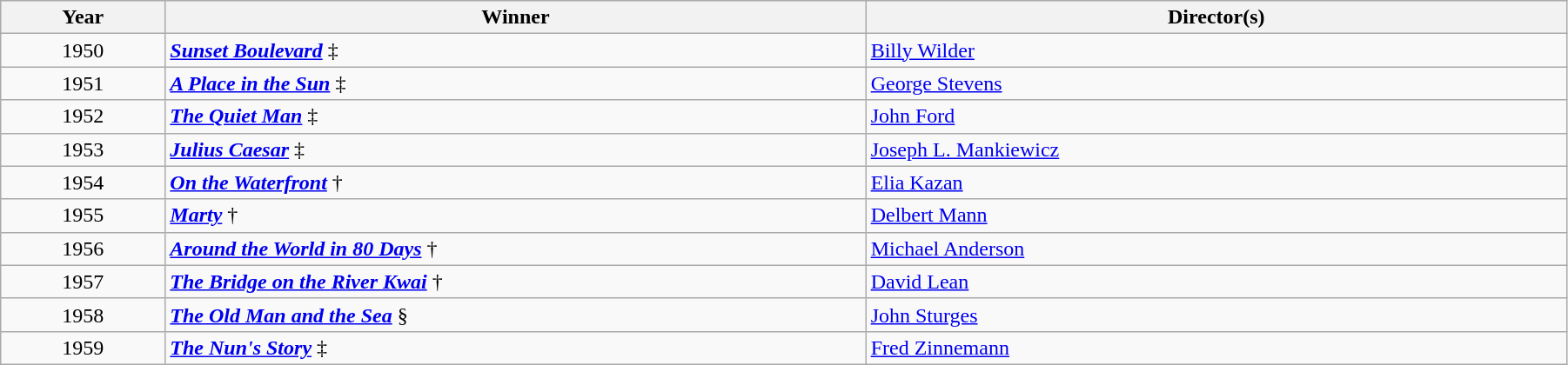<table class="wikitable" width="95%" cellpadding="5">
<tr>
<th width="100"><strong>Year</strong></th>
<th width="450"><strong>Winner</strong></th>
<th width="450"><strong>Director(s)</strong></th>
</tr>
<tr>
<td style="text-align:center;">1950</td>
<td><strong><em><a href='#'>Sunset Boulevard</a></em></strong> ‡</td>
<td><a href='#'>Billy Wilder</a></td>
</tr>
<tr>
<td style="text-align:center;">1951</td>
<td><strong><em><a href='#'>A Place in the Sun</a></em></strong> ‡</td>
<td><a href='#'>George Stevens</a></td>
</tr>
<tr>
<td style="text-align:center;">1952</td>
<td><strong><em><a href='#'>The Quiet Man</a></em></strong> ‡</td>
<td><a href='#'>John Ford</a></td>
</tr>
<tr>
<td style="text-align:center;">1953</td>
<td><strong><em><a href='#'>Julius Caesar</a></em></strong> ‡</td>
<td><a href='#'>Joseph L. Mankiewicz</a></td>
</tr>
<tr>
<td style="text-align:center;">1954</td>
<td><strong><em><a href='#'>On the Waterfront</a></em></strong> †</td>
<td><a href='#'>Elia Kazan</a></td>
</tr>
<tr>
<td style="text-align:center;">1955</td>
<td><strong><em><a href='#'>Marty</a></em></strong> †</td>
<td><a href='#'>Delbert Mann</a></td>
</tr>
<tr>
<td style="text-align:center;">1956</td>
<td><strong><em><a href='#'>Around the World in 80 Days</a></em></strong> †</td>
<td><a href='#'>Michael Anderson</a></td>
</tr>
<tr>
<td style="text-align:center;">1957</td>
<td><strong><em><a href='#'>The Bridge on the River Kwai</a></em></strong> †</td>
<td><a href='#'>David Lean</a></td>
</tr>
<tr>
<td style="text-align:center;">1958</td>
<td><strong><em><a href='#'>The Old Man and the Sea</a></em></strong> §</td>
<td><a href='#'>John Sturges</a></td>
</tr>
<tr>
<td style="text-align:center;">1959</td>
<td><strong><em><a href='#'>The Nun's Story</a></em></strong> ‡</td>
<td><a href='#'>Fred Zinnemann</a></td>
</tr>
</table>
